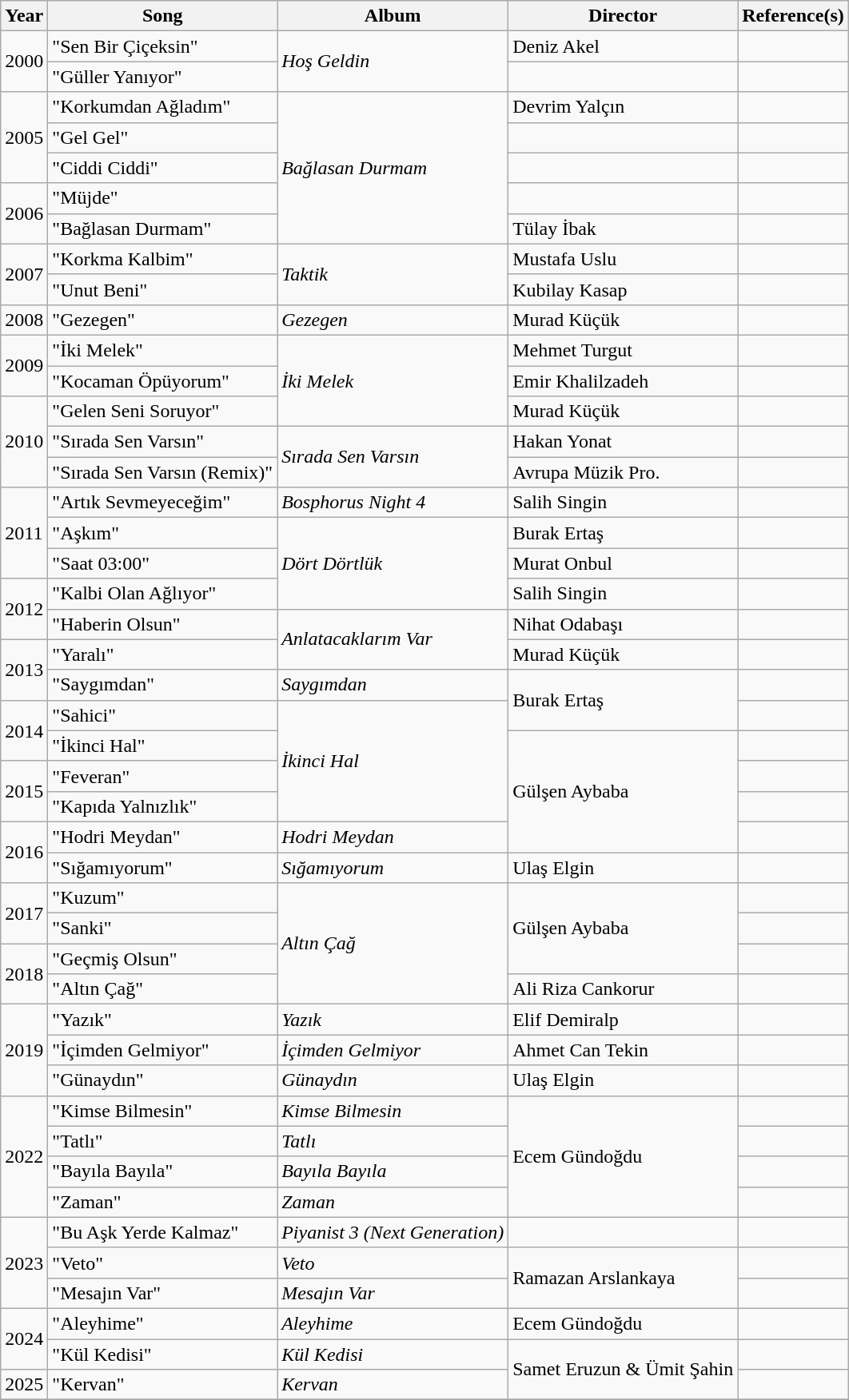<table class="wikitable">
<tr>
<th>Year</th>
<th>Song</th>
<th>Album</th>
<th>Director</th>
<th>Reference(s)</th>
</tr>
<tr>
<td rowspan="2">2000</td>
<td>"Sen Bir Çiçeksin"</td>
<td rowspan="2"><em>Hoş Geldin</em></td>
<td>Deniz Akel</td>
<td></td>
</tr>
<tr>
<td>"Güller Yanıyor"</td>
<td></td>
<td></td>
</tr>
<tr>
<td rowspan="3">2005</td>
<td>"Korkumdan Ağladım"</td>
<td rowspan="5"><em>Bağlasan Durmam</em></td>
<td>Devrim Yalçın</td>
<td></td>
</tr>
<tr>
<td>"Gel Gel"</td>
<td></td>
<td></td>
</tr>
<tr>
<td>"Ciddi Ciddi"</td>
<td></td>
<td></td>
</tr>
<tr>
<td rowspan="2">2006</td>
<td>"Müjde"</td>
<td></td>
<td></td>
</tr>
<tr>
<td>"Bağlasan Durmam"</td>
<td>Tülay İbak</td>
<td></td>
</tr>
<tr>
<td rowspan="2">2007</td>
<td>"Korkma Kalbim"</td>
<td rowspan="2"><em>Taktik</em></td>
<td>Mustafa Uslu</td>
<td></td>
</tr>
<tr>
<td>"Unut Beni"</td>
<td>Kubilay Kasap</td>
<td></td>
</tr>
<tr>
<td>2008</td>
<td>"Gezegen"</td>
<td><em>Gezegen</em></td>
<td>Murad Küçük</td>
<td></td>
</tr>
<tr>
<td rowspan="2">2009</td>
<td>"İki Melek"</td>
<td rowspan="3"><em>İki Melek</em></td>
<td>Mehmet Turgut</td>
<td></td>
</tr>
<tr>
<td>"Kocaman Öpüyorum"</td>
<td>Emir Khalilzadeh</td>
<td></td>
</tr>
<tr>
<td rowspan="3">2010</td>
<td>"Gelen Seni Soruyor"</td>
<td>Murad Küçük</td>
<td></td>
</tr>
<tr>
<td>"Sırada Sen Varsın"</td>
<td rowspan="2"><em>Sırada Sen Varsın</em></td>
<td>Hakan Yonat</td>
<td></td>
</tr>
<tr>
<td>"Sırada Sen Varsın (Remix)"</td>
<td>Avrupa Müzik Pro.</td>
<td></td>
</tr>
<tr>
<td rowspan="3">2011</td>
<td>"Artık Sevmeyeceğim"</td>
<td><em>Bosphorus Night 4</em></td>
<td>Salih Singin</td>
<td></td>
</tr>
<tr>
<td>"Aşkım"</td>
<td rowspan="3"><em>Dört Dörtlük</em></td>
<td>Burak Ertaş</td>
<td></td>
</tr>
<tr>
<td>"Saat 03:00"</td>
<td>Murat Onbul</td>
<td></td>
</tr>
<tr>
<td rowspan=2>2012</td>
<td>"Kalbi Olan Ağlıyor"</td>
<td>Salih Singin</td>
<td></td>
</tr>
<tr>
<td>"Haberin Olsun"</td>
<td rowspan=2><em>Anlatacaklarım Var</em></td>
<td>Nihat Odabaşı</td>
<td></td>
</tr>
<tr>
<td rowspan=2>2013</td>
<td>"Yaralı"</td>
<td>Murad Küçük</td>
<td></td>
</tr>
<tr>
<td>"Saygımdan"</td>
<td><em>Saygımdan</em></td>
<td rowspan=2>Burak Ertaş</td>
<td></td>
</tr>
<tr>
<td rowspan=2>2014</td>
<td>"Sahici"</td>
<td rowspan="4"><em>İkinci Hal</em></td>
<td></td>
</tr>
<tr>
<td>"İkinci Hal"</td>
<td rowspan="4">Gülşen Aybaba</td>
<td></td>
</tr>
<tr>
<td rowspan=2>2015</td>
<td>"Feveran"</td>
<td></td>
</tr>
<tr>
<td>"Kapıda Yalnızlık"</td>
<td></td>
</tr>
<tr>
<td rowspan=2>2016</td>
<td>"Hodri Meydan"</td>
<td><em>Hodri Meydan</em></td>
<td></td>
</tr>
<tr>
<td>"Sığamıyorum"</td>
<td><em>Sığamıyorum</em></td>
<td>Ulaş Elgin</td>
<td></td>
</tr>
<tr>
<td rowspan=2>2017</td>
<td>"Kuzum"</td>
<td rowspan=4><em>Altın Çağ</em></td>
<td rowspan=3>Gülşen Aybaba</td>
<td></td>
</tr>
<tr>
<td>"Sanki"</td>
<td></td>
</tr>
<tr>
<td rowspan=2>2018</td>
<td>"Geçmiş Olsun"</td>
<td></td>
</tr>
<tr>
<td>"Altın Çağ"</td>
<td>Ali Riza Cankorur</td>
<td></td>
</tr>
<tr>
<td rowspan=3>2019</td>
<td>"Yazık"</td>
<td><em>Yazık</em></td>
<td>Elif Demiralp</td>
<td></td>
</tr>
<tr>
<td>"İçimden Gelmiyor"</td>
<td><em>İçimden Gelmiyor</em></td>
<td>Ahmet Can Tekin</td>
<td></td>
</tr>
<tr>
<td>"Günaydın"</td>
<td><em>Günaydın</em></td>
<td>Ulaş Elgin</td>
<td></td>
</tr>
<tr>
<td rowspan=4>2022</td>
<td>"Kimse Bilmesin"</td>
<td><em>Kimse Bilmesin</em></td>
<td rowspan=4>Ecem Gündoğdu</td>
<td></td>
</tr>
<tr>
<td>"Tatlı"</td>
<td><em>Tatlı</em></td>
<td></td>
</tr>
<tr>
<td>"Bayıla Bayıla"</td>
<td><em>Bayıla Bayıla</em></td>
<td></td>
</tr>
<tr>
<td>"Zaman"</td>
<td><em>Zaman</em></td>
<td></td>
</tr>
<tr>
<td rowspan=3>2023</td>
<td>"Bu Aşk Yerde Kalmaz"</td>
<td><em>Piyanist 3 (Next Generation)</em></td>
<td></td>
<td></td>
</tr>
<tr>
<td>"Veto"</td>
<td><em>Veto</em></td>
<td rowspan=2>Ramazan Arslankaya</td>
<td></td>
</tr>
<tr>
<td>"Mesajın Var"</td>
<td><em>Mesajın Var</em></td>
<td></td>
</tr>
<tr>
<td rowspan=2>2024</td>
<td>"Aleyhime"</td>
<td><em>Aleyhime</em></td>
<td>Ecem Gündoğdu</td>
<td></td>
</tr>
<tr>
<td>"Kül Kedisi"</td>
<td><em>Kül Kedisi</em></td>
<td rowspan="2">Samet Eruzun & Ümit Şahin</td>
<td></td>
</tr>
<tr>
<td rowspan=1>2025</td>
<td>"Kervan"</td>
<td><em>Kervan</em></td>
<td></td>
</tr>
<tr>
</tr>
</table>
